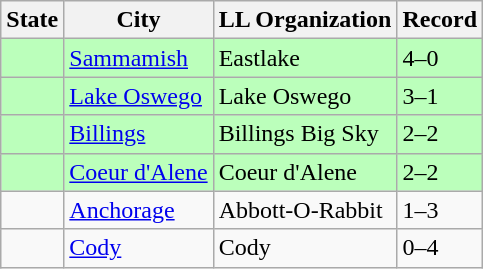<table class="wikitable">
<tr>
<th>State</th>
<th>City</th>
<th>LL Organization</th>
<th>Record</th>
</tr>
<tr bgcolor=#bbffbb>
<td><strong></strong></td>
<td><a href='#'>Sammamish</a></td>
<td>Eastlake</td>
<td>4–0</td>
</tr>
<tr bgcolor=#bbffbb>
<td><strong></strong></td>
<td><a href='#'>Lake Oswego</a></td>
<td>Lake Oswego</td>
<td>3–1</td>
</tr>
<tr bgcolor=#bbffbb>
<td><strong></strong></td>
<td><a href='#'>Billings</a></td>
<td>Billings Big Sky</td>
<td>2–2</td>
</tr>
<tr bgcolor=#bbffbb>
<td><strong></strong></td>
<td><a href='#'>Coeur d'Alene</a></td>
<td>Coeur d'Alene</td>
<td>2–2</td>
</tr>
<tr>
<td><strong></strong></td>
<td><a href='#'>Anchorage</a></td>
<td>Abbott-O-Rabbit</td>
<td>1–3</td>
</tr>
<tr>
<td><strong></strong></td>
<td><a href='#'>Cody</a></td>
<td>Cody</td>
<td>0–4</td>
</tr>
</table>
